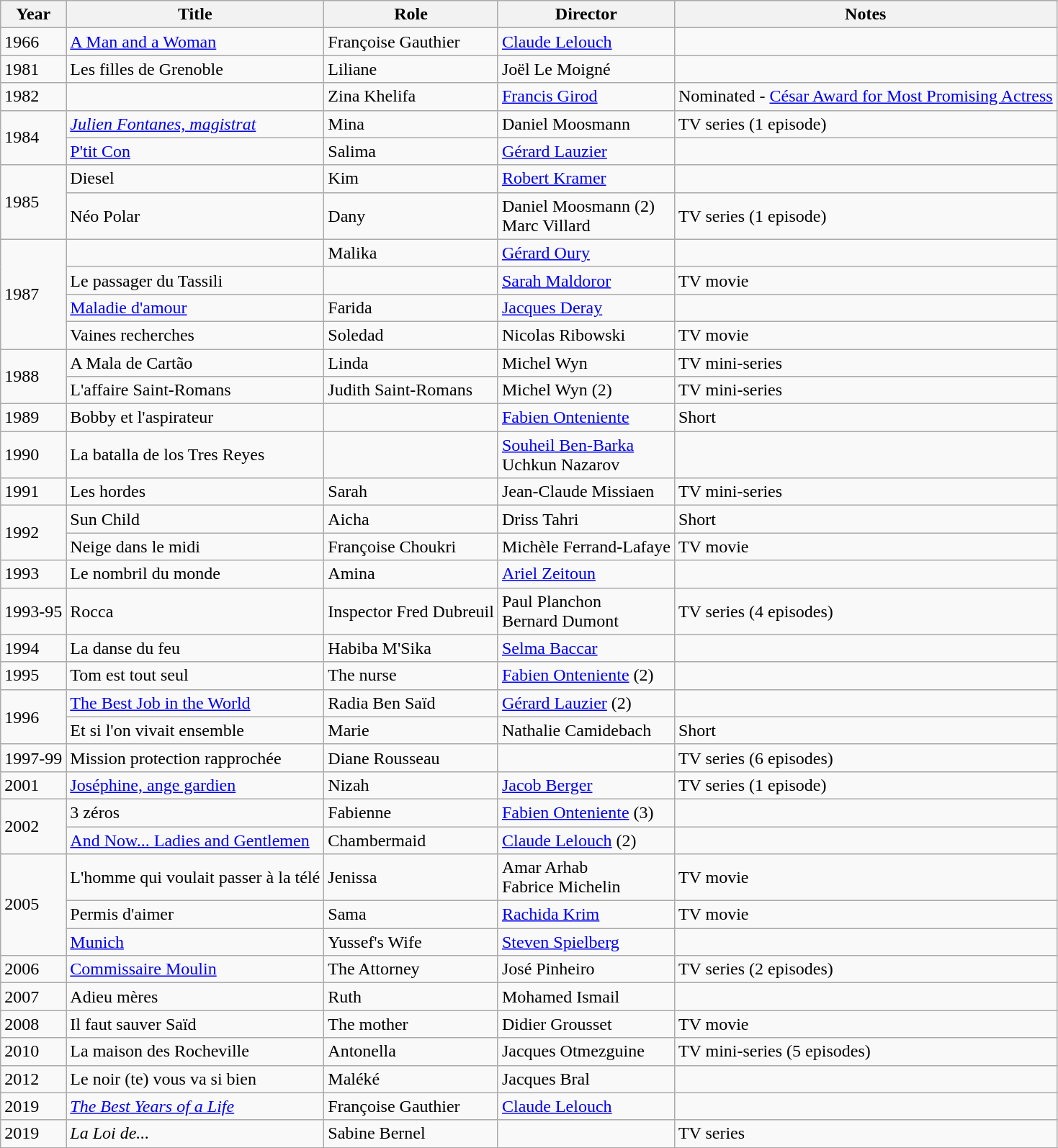<table class="wikitable sortable">
<tr>
<th>Year</th>
<th>Title</th>
<th>Role</th>
<th>Director</th>
<th class="unsortable">Notes</th>
</tr>
<tr>
<td rowspan=1>1966</td>
<td><a href='#'>A Man and a Woman</a></td>
<td>Françoise Gauthier</td>
<td><a href='#'>Claude Lelouch</a></td>
<td></td>
</tr>
<tr>
<td rowspan=1>1981</td>
<td>Les filles de Grenoble</td>
<td>Liliane</td>
<td>Joël Le Moigné</td>
<td></td>
</tr>
<tr>
<td rowspan=1>1982</td>
<td></td>
<td>Zina Khelifa</td>
<td><a href='#'>Francis Girod</a></td>
<td>Nominated - <a href='#'>César Award for Most Promising Actress</a></td>
</tr>
<tr>
<td rowspan=2>1984</td>
<td><em><a href='#'>Julien Fontanes, magistrat</a></em></td>
<td>Mina</td>
<td>Daniel Moosmann</td>
<td>TV series (1 episode)</td>
</tr>
<tr>
<td><a href='#'>P'tit Con</a></td>
<td>Salima</td>
<td><a href='#'>Gérard Lauzier</a></td>
<td></td>
</tr>
<tr>
<td rowspan=2>1985</td>
<td>Diesel</td>
<td>Kim</td>
<td><a href='#'>Robert Kramer</a></td>
<td></td>
</tr>
<tr>
<td>Néo Polar</td>
<td>Dany</td>
<td>Daniel Moosmann (2)<br>Marc Villard</td>
<td>TV series (1 episode)</td>
</tr>
<tr>
<td rowspan=4>1987</td>
<td></td>
<td>Malika</td>
<td><a href='#'>Gérard Oury</a></td>
<td></td>
</tr>
<tr>
<td>Le passager du Tassili</td>
<td></td>
<td><a href='#'>Sarah Maldoror</a></td>
<td>TV movie</td>
</tr>
<tr>
<td><a href='#'>Maladie d'amour</a></td>
<td>Farida</td>
<td><a href='#'>Jacques Deray</a></td>
<td></td>
</tr>
<tr>
<td>Vaines recherches</td>
<td>Soledad</td>
<td>Nicolas Ribowski</td>
<td>TV movie</td>
</tr>
<tr>
<td rowspan=2>1988</td>
<td>A Mala de Cartão</td>
<td>Linda</td>
<td>Michel Wyn</td>
<td>TV mini-series</td>
</tr>
<tr>
<td>L'affaire Saint-Romans</td>
<td>Judith Saint-Romans</td>
<td>Michel Wyn (2)</td>
<td>TV mini-series</td>
</tr>
<tr>
<td rowspan=1>1989</td>
<td>Bobby et l'aspirateur</td>
<td></td>
<td><a href='#'>Fabien Onteniente</a></td>
<td>Short</td>
</tr>
<tr>
<td rowspan=1>1990</td>
<td>La batalla de los Tres Reyes</td>
<td></td>
<td><a href='#'>Souheil Ben-Barka</a><br>Uchkun Nazarov</td>
<td></td>
</tr>
<tr>
<td rowspan=1>1991</td>
<td>Les hordes</td>
<td>Sarah</td>
<td>Jean-Claude Missiaen</td>
<td>TV mini-series</td>
</tr>
<tr>
<td rowspan=2>1992</td>
<td>Sun Child</td>
<td>Aicha</td>
<td>Driss Tahri</td>
<td>Short</td>
</tr>
<tr>
<td>Neige dans le midi</td>
<td>Françoise Choukri</td>
<td>Michèle Ferrand-Lafaye</td>
<td>TV movie</td>
</tr>
<tr>
<td rowspan=1>1993</td>
<td>Le nombril du monde</td>
<td>Amina</td>
<td><a href='#'>Ariel Zeitoun</a></td>
<td></td>
</tr>
<tr>
<td rowspan=1>1993-95</td>
<td>Rocca</td>
<td>Inspector Fred Dubreuil</td>
<td>Paul Planchon<br>Bernard Dumont</td>
<td>TV series (4 episodes)</td>
</tr>
<tr>
<td rowspan=1>1994</td>
<td>La danse du feu</td>
<td>Habiba M'Sika</td>
<td><a href='#'>Selma Baccar</a></td>
<td></td>
</tr>
<tr>
<td rowspan=1>1995</td>
<td>Tom est tout seul</td>
<td>The nurse</td>
<td><a href='#'>Fabien Onteniente</a> (2)</td>
<td></td>
</tr>
<tr>
<td rowspan=2>1996</td>
<td><a href='#'>The Best Job in the World</a></td>
<td>Radia Ben Saïd</td>
<td><a href='#'>Gérard Lauzier</a> (2)</td>
<td></td>
</tr>
<tr>
<td>Et si l'on vivait ensemble</td>
<td>Marie</td>
<td>Nathalie Camidebach</td>
<td>Short</td>
</tr>
<tr>
<td rowspan=1>1997-99</td>
<td>Mission protection rapprochée</td>
<td>Diane Rousseau</td>
<td></td>
<td>TV series (6 episodes)</td>
</tr>
<tr>
<td rowspan=1>2001</td>
<td><a href='#'>Joséphine, ange gardien</a></td>
<td>Nizah</td>
<td><a href='#'>Jacob Berger</a></td>
<td>TV series (1 episode)</td>
</tr>
<tr>
<td rowspan=2>2002</td>
<td>3 zéros</td>
<td>Fabienne</td>
<td><a href='#'>Fabien Onteniente</a> (3)</td>
<td></td>
</tr>
<tr>
<td><a href='#'>And Now... Ladies and Gentlemen</a></td>
<td>Chambermaid</td>
<td><a href='#'>Claude Lelouch</a> (2)</td>
<td></td>
</tr>
<tr>
<td rowspan=3>2005</td>
<td>L'homme qui voulait passer à la télé</td>
<td>Jenissa</td>
<td>Amar Arhab<br>Fabrice Michelin</td>
<td>TV movie</td>
</tr>
<tr>
<td>Permis d'aimer</td>
<td>Sama</td>
<td><a href='#'>Rachida Krim</a></td>
<td>TV movie</td>
</tr>
<tr>
<td><a href='#'>Munich</a></td>
<td>Yussef's Wife</td>
<td><a href='#'>Steven Spielberg</a></td>
<td></td>
</tr>
<tr>
<td rowspan=1>2006</td>
<td><a href='#'>Commissaire Moulin</a></td>
<td>The Attorney</td>
<td>José Pinheiro</td>
<td>TV series (2 episodes)</td>
</tr>
<tr>
<td rowspan=1>2007</td>
<td>Adieu mères</td>
<td>Ruth</td>
<td>Mohamed Ismail</td>
<td></td>
</tr>
<tr>
<td rowspan=1>2008</td>
<td>Il faut sauver Saïd</td>
<td>The mother</td>
<td>Didier Grousset</td>
<td>TV movie</td>
</tr>
<tr>
<td rowspan=1>2010</td>
<td>La maison des Rocheville</td>
<td>Antonella</td>
<td>Jacques Otmezguine</td>
<td>TV mini-series (5 episodes)</td>
</tr>
<tr>
<td rowspan=1>2012</td>
<td>Le noir (te) vous va si bien</td>
<td>Maléké</td>
<td>Jacques Bral</td>
<td></td>
</tr>
<tr>
<td rowspan=1>2019</td>
<td><em><a href='#'>The Best Years of a Life</a></em></td>
<td>Françoise Gauthier</td>
<td><a href='#'>Claude Lelouch</a></td>
<td></td>
</tr>
<tr>
<td>2019</td>
<td><em>La Loi de...</em></td>
<td>Sabine Bernel</td>
<td></td>
<td>TV series</td>
</tr>
</table>
